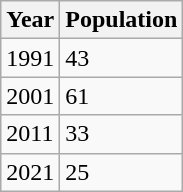<table class="wikitable">
<tr>
<th>Year</th>
<th>Population</th>
</tr>
<tr>
<td>1991</td>
<td>43</td>
</tr>
<tr>
<td>2001</td>
<td>61</td>
</tr>
<tr>
<td>2011</td>
<td>33</td>
</tr>
<tr>
<td>2021</td>
<td>25</td>
</tr>
</table>
